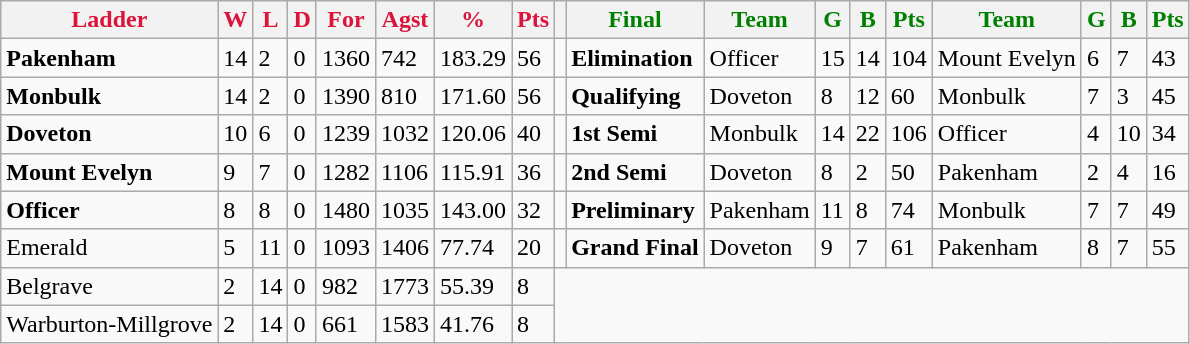<table class="wikitable">
<tr>
<th style="color:crimson">Ladder</th>
<th style="color:crimson">W</th>
<th style="color:crimson">L</th>
<th style="color:crimson">D</th>
<th style="color:crimson">For</th>
<th style="color:crimson">Agst</th>
<th style="color:crimson">%</th>
<th style="color:crimson">Pts</th>
<th></th>
<th style="color:green">Final</th>
<th style="color:green">Team</th>
<th style="color:green">G</th>
<th style="color:green">B</th>
<th style="color:green">Pts</th>
<th style="color:green">Team</th>
<th style="color:green">G</th>
<th style="color:green">B</th>
<th style="color:green">Pts</th>
</tr>
<tr>
<td><strong>Pakenham</strong></td>
<td>14</td>
<td>2</td>
<td>0</td>
<td>1360</td>
<td>742</td>
<td>183.29</td>
<td>56</td>
<td></td>
<td><strong>Elimination</strong></td>
<td>Officer</td>
<td>15</td>
<td>14</td>
<td>104</td>
<td>Mount Evelyn</td>
<td>6</td>
<td>7</td>
<td>43</td>
</tr>
<tr>
<td><strong>Monbulk</strong></td>
<td>14</td>
<td>2</td>
<td>0</td>
<td>1390</td>
<td>810</td>
<td>171.60</td>
<td>56</td>
<td></td>
<td><strong>Qualifying</strong></td>
<td>Doveton</td>
<td>8</td>
<td>12</td>
<td>60</td>
<td>Monbulk</td>
<td>7</td>
<td>3</td>
<td>45</td>
</tr>
<tr>
<td><strong>Doveton</strong></td>
<td>10</td>
<td>6</td>
<td>0</td>
<td>1239</td>
<td>1032</td>
<td>120.06</td>
<td>40</td>
<td></td>
<td><strong>1st Semi</strong></td>
<td>Monbulk</td>
<td>14</td>
<td>22</td>
<td>106</td>
<td>Officer</td>
<td>4</td>
<td>10</td>
<td>34</td>
</tr>
<tr>
<td><strong>Mount Evelyn</strong></td>
<td>9</td>
<td>7</td>
<td>0</td>
<td>1282</td>
<td>1106</td>
<td>115.91</td>
<td>36</td>
<td></td>
<td><strong>2nd Semi</strong></td>
<td>Doveton</td>
<td>8</td>
<td>2</td>
<td>50</td>
<td>Pakenham</td>
<td>2</td>
<td>4</td>
<td>16</td>
</tr>
<tr>
<td><strong>Officer</strong></td>
<td>8</td>
<td>8</td>
<td>0</td>
<td>1480</td>
<td>1035</td>
<td>143.00</td>
<td>32</td>
<td></td>
<td><strong>Preliminary</strong></td>
<td>Pakenham</td>
<td>11</td>
<td>8</td>
<td>74</td>
<td>Monbulk</td>
<td>7</td>
<td>7</td>
<td>49</td>
</tr>
<tr>
<td>Emerald</td>
<td>5</td>
<td>11</td>
<td>0</td>
<td>1093</td>
<td>1406</td>
<td>77.74</td>
<td>20</td>
<td></td>
<td><strong>Grand Final</strong></td>
<td>Doveton</td>
<td>9</td>
<td>7</td>
<td>61</td>
<td>Pakenham</td>
<td>8</td>
<td>7</td>
<td>55</td>
</tr>
<tr>
<td>Belgrave</td>
<td>2</td>
<td>14</td>
<td>0</td>
<td>982</td>
<td>1773</td>
<td>55.39</td>
<td>8</td>
</tr>
<tr>
<td>Warburton-Millgrove</td>
<td>2</td>
<td>14</td>
<td>0</td>
<td>661</td>
<td>1583</td>
<td>41.76</td>
<td>8</td>
</tr>
</table>
